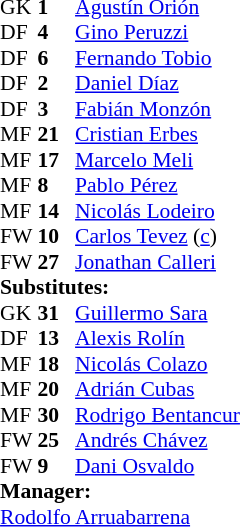<table cellspacing="0" cellpadding="0" style="font-size:90%; margin:0.2em auto;">
<tr>
<th width="25"></th>
<th width="25"></th>
</tr>
<tr>
<td>GK</td>
<td><strong>1</strong></td>
<td> <a href='#'>Agustín Orión</a></td>
</tr>
<tr>
<td>DF</td>
<td><strong>4</strong></td>
<td> <a href='#'>Gino Peruzzi</a></td>
</tr>
<tr>
<td>DF</td>
<td><strong>6</strong></td>
<td> <a href='#'>Fernando Tobio</a></td>
</tr>
<tr>
<td>DF</td>
<td><strong>2</strong></td>
<td> <a href='#'>Daniel Díaz</a></td>
</tr>
<tr>
<td>DF</td>
<td><strong>3</strong></td>
<td> <a href='#'>Fabián Monzón</a></td>
</tr>
<tr>
<td>MF</td>
<td><strong>21</strong></td>
<td> <a href='#'>Cristian Erbes</a></td>
</tr>
<tr>
<td>MF</td>
<td><strong>17</strong></td>
<td> <a href='#'>Marcelo Meli</a></td>
<td></td>
</tr>
<tr>
<td>MF</td>
<td><strong>8</strong></td>
<td> <a href='#'>Pablo Pérez</a></td>
<td></td>
<td></td>
</tr>
<tr>
<td>MF</td>
<td><strong>14</strong></td>
<td> <a href='#'>Nicolás Lodeiro</a></td>
<td></td>
<td></td>
</tr>
<tr>
<td>FW</td>
<td><strong>10</strong></td>
<td> <a href='#'>Carlos Tevez</a> (<a href='#'>c</a>)</td>
</tr>
<tr>
<td>FW</td>
<td><strong>27</strong></td>
<td> <a href='#'>Jonathan Calleri</a></td>
<td></td>
<td></td>
</tr>
<tr>
<td colspan=3><strong>Substitutes:</strong></td>
</tr>
<tr>
<td>GK</td>
<td><strong>31</strong></td>
<td> <a href='#'>Guillermo Sara</a></td>
</tr>
<tr>
<td>DF</td>
<td><strong>13</strong></td>
<td> <a href='#'>Alexis Rolín</a></td>
<td></td>
<td></td>
</tr>
<tr>
<td>MF</td>
<td><strong>18</strong></td>
<td> <a href='#'>Nicolás Colazo</a></td>
</tr>
<tr>
<td>MF</td>
<td><strong>20</strong></td>
<td> <a href='#'>Adrián Cubas</a></td>
</tr>
<tr>
<td>MF</td>
<td><strong>30</strong></td>
<td> <a href='#'>Rodrigo Bentancur</a></td>
<td></td>
<td></td>
</tr>
<tr>
<td>FW</td>
<td><strong>25</strong></td>
<td> <a href='#'>Andrés Chávez</a></td>
<td></td>
<td></td>
</tr>
<tr>
<td>FW</td>
<td><strong>9</strong></td>
<td> <a href='#'>Dani Osvaldo</a></td>
</tr>
<tr>
<td colspan=3><strong>Manager:</strong></td>
</tr>
<tr>
<td colspan=4> <a href='#'>Rodolfo Arruabarrena</a></td>
</tr>
</table>
